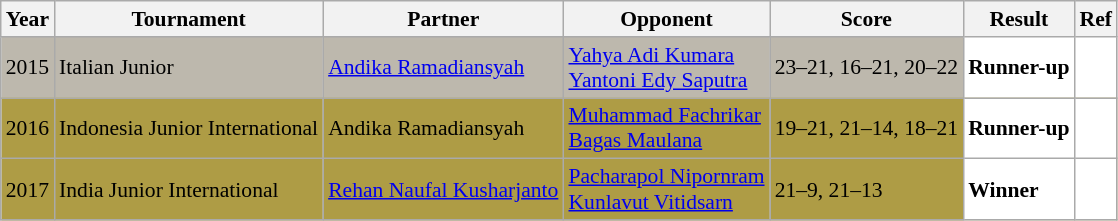<table class="sortable wikitable" style="font-size: 90%;">
<tr>
<th>Year</th>
<th>Tournament</th>
<th>Partner</th>
<th>Opponent</th>
<th>Score</th>
<th>Result</th>
<th>Ref</th>
</tr>
<tr style="background:#BDB8AD">
<td align="center">2015</td>
<td align="left">Italian Junior</td>
<td align="left"> <a href='#'>Andika Ramadiansyah</a></td>
<td align="left"> <a href='#'>Yahya Adi Kumara</a><br> <a href='#'>Yantoni Edy Saputra</a></td>
<td align="left">23–21, 16–21, 20–22</td>
<td style="text-align:left; background:white"> <strong>Runner-up</strong></td>
<td style="text-align:center; background:white"></td>
</tr>
<tr style="background:#AE9C45">
<td align="center">2016</td>
<td align="left">Indonesia Junior International</td>
<td align="left"> Andika Ramadiansyah</td>
<td align="left"> <a href='#'>Muhammad Fachrikar</a><br> <a href='#'>Bagas Maulana</a></td>
<td align="left">19–21, 21–14, 18–21</td>
<td style="text-align:left; background:white"> <strong>Runner-up</strong></td>
<td style="text-align:center; background:white"></td>
</tr>
<tr style="background:#AE9C45">
<td align="center">2017</td>
<td align="left">India Junior International</td>
<td align="left"> <a href='#'>Rehan Naufal Kusharjanto</a></td>
<td align="left"> <a href='#'>Pacharapol Nipornram</a><br> <a href='#'>Kunlavut Vitidsarn</a></td>
<td align="left">21–9, 21–13</td>
<td style="text-align:left; background:white"> <strong>Winner</strong></td>
<td style="text-align:center; background:white"></td>
</tr>
</table>
